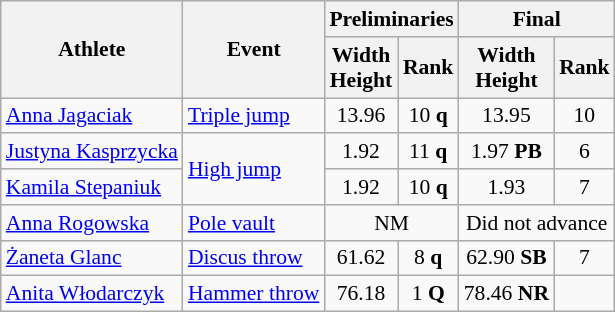<table class=wikitable style="font-size:90%;">
<tr>
<th rowspan="2">Athlete</th>
<th rowspan="2">Event</th>
<th colspan="2">Preliminaries</th>
<th colspan="2">Final</th>
</tr>
<tr>
<th>Width<br>Height</th>
<th>Rank</th>
<th>Width<br>Height</th>
<th>Rank</th>
</tr>
<tr style="border-top: single;">
<td><a href='#'>Anna Jagaciak</a></td>
<td><a href='#'>Triple jump</a></td>
<td align=center>13.96</td>
<td align=center>10 <strong>q</strong></td>
<td align=center>13.95</td>
<td align=center>10</td>
</tr>
<tr style="border-top: single;">
<td><a href='#'>Justyna Kasprzycka</a></td>
<td rowspan=2><a href='#'>High jump</a></td>
<td align=center>1.92</td>
<td align=center>11 <strong>q</strong></td>
<td align=center>1.97 <strong>PB</strong></td>
<td align=center>6</td>
</tr>
<tr style="border-top: single;">
<td><a href='#'>Kamila Stepaniuk</a></td>
<td align=center>1.92</td>
<td align=center>10 <strong>q</strong></td>
<td align=center>1.93</td>
<td align=center>7</td>
</tr>
<tr style="border-top: single;">
<td><a href='#'>Anna Rogowska</a></td>
<td><a href='#'>Pole vault</a></td>
<td align=center colspan=2>NM</td>
<td colspan=2 align=center>Did not advance</td>
</tr>
<tr style="border-top: single;">
<td><a href='#'>Żaneta Glanc</a></td>
<td><a href='#'>Discus throw</a></td>
<td align=center>61.62</td>
<td align=center>8 <strong>q</strong></td>
<td align=center>62.90 <strong>SB</strong></td>
<td align=center>7</td>
</tr>
<tr style="border-top: single;">
<td><a href='#'>Anita Włodarczyk</a></td>
<td><a href='#'>Hammer throw</a></td>
<td align=center>76.18</td>
<td align=center>1 <strong>Q</strong></td>
<td align=center>78.46 <strong>NR</strong></td>
<td align=center></td>
</tr>
</table>
